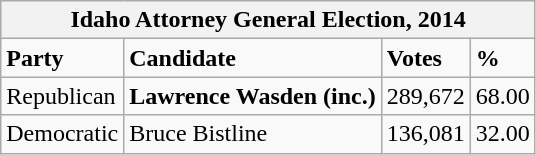<table class="wikitable">
<tr>
<th colspan="4">Idaho Attorney General Election, 2014</th>
</tr>
<tr>
<td><strong>Party</strong></td>
<td><strong>Candidate</strong></td>
<td><strong>Votes</strong></td>
<td><strong>%</strong></td>
</tr>
<tr>
<td>Republican</td>
<td><strong>Lawrence Wasden (inc.)</strong></td>
<td>289,672</td>
<td>68.00</td>
</tr>
<tr>
<td>Democratic</td>
<td>Bruce Bistline</td>
<td>136,081</td>
<td>32.00</td>
</tr>
</table>
